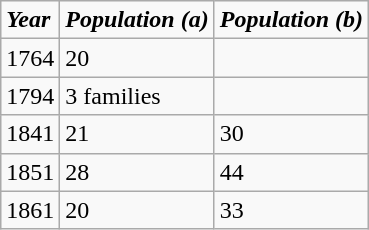<table class="wikitable">
<tr>
<td><strong><em>Year</em></strong></td>
<td><strong><em>Population (a)</em></strong></td>
<td><strong><em>Population (b)</em></strong></td>
</tr>
<tr>
<td>1764</td>
<td>20</td>
<td></td>
</tr>
<tr>
<td>1794</td>
<td>3 families</td>
<td></td>
</tr>
<tr>
<td>1841</td>
<td>21</td>
<td>30</td>
</tr>
<tr>
<td>1851</td>
<td>28</td>
<td>44</td>
</tr>
<tr>
<td>1861</td>
<td>20</td>
<td>33</td>
</tr>
</table>
